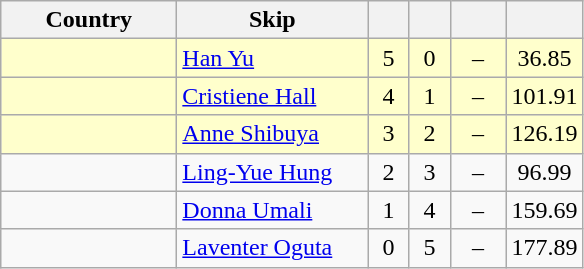<table class=wikitable style="text-align:center;">
<tr>
<th width=110>Country</th>
<th width=120>Skip</th>
<th width=20></th>
<th width=20></th>
<th width=30></th>
<th width=20></th>
</tr>
<tr bgcolor=#ffffcc>
<td style="text-align:left;"></td>
<td style="text-align:left;"><a href='#'>Han Yu</a></td>
<td>5</td>
<td>0</td>
<td>–</td>
<td>36.85</td>
</tr>
<tr bgcolor=#ffffcc>
<td style="text-align:left;"></td>
<td style="text-align:left;"><a href='#'>Cristiene Hall</a></td>
<td>4</td>
<td>1</td>
<td>–</td>
<td>101.91</td>
</tr>
<tr bgcolor=#ffffcc>
<td style="text-align:left;"></td>
<td style="text-align:left;"><a href='#'>Anne Shibuya</a></td>
<td>3</td>
<td>2</td>
<td>–</td>
<td>126.19</td>
</tr>
<tr>
<td style="text-align:left;"></td>
<td style="text-align:left;"><a href='#'>Ling-Yue Hung</a></td>
<td>2</td>
<td>3</td>
<td>–</td>
<td>96.99</td>
</tr>
<tr>
<td style="text-align:left;"></td>
<td style="text-align:left;"><a href='#'>Donna Umali</a></td>
<td>1</td>
<td>4</td>
<td>–</td>
<td>159.69</td>
</tr>
<tr>
<td style="text-align:left;"></td>
<td style="text-align:left;"><a href='#'>Laventer Oguta</a></td>
<td>0</td>
<td>5</td>
<td>–</td>
<td>177.89</td>
</tr>
</table>
